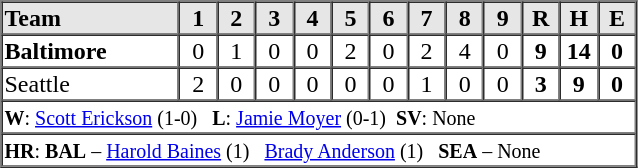<table border="1" cellspacing="0"  style="width:425px; margin-left:3em;">
<tr style="text-align:center; background:#e6e6e6;">
<th style="text-align:left; width:28%;">Team</th>
<th width=6%>1</th>
<th width=6%>2</th>
<th width=6%>3</th>
<th width=6%>4</th>
<th width=6%>5</th>
<th width=6%>6</th>
<th width=6%>7</th>
<th width=6%>8</th>
<th width=6%>9</th>
<th width=6%>R</th>
<th width=6%>H</th>
<th width=6%>E</th>
</tr>
<tr style="text-align:center;">
<td align=left><strong>Baltimore</strong></td>
<td>0</td>
<td>1</td>
<td>0</td>
<td>0</td>
<td>2</td>
<td>0</td>
<td>2</td>
<td>4</td>
<td>0</td>
<td><strong>9</strong></td>
<td><strong>14</strong></td>
<td><strong>0</strong></td>
</tr>
<tr style="text-align:center;">
<td align=left>Seattle</td>
<td>2</td>
<td>0</td>
<td>0</td>
<td>0</td>
<td>0</td>
<td>0</td>
<td>1</td>
<td>0</td>
<td>0</td>
<td><strong>3</strong></td>
<td><strong>9</strong></td>
<td><strong>0</strong></td>
</tr>
<tr style="text-align:left;">
<td colspan=13><small><strong>W</strong>: <a href='#'>Scott Erickson</a> (1-0)   <strong>L</strong>: <a href='#'>Jamie Moyer</a> (0-1)  <strong>SV</strong>: None</small></td>
</tr>
<tr style="text-align:left;">
<td colspan=13><small><strong>HR</strong>: <strong>BAL</strong> – <a href='#'>Harold Baines</a> (1)   <a href='#'>Brady Anderson</a> (1)   <strong>SEA</strong> – None</small></td>
</tr>
</table>
